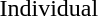<table>
<tr>
<td>Individual <br> </td>
<td></td>
<td></td>
<td></td>
</tr>
</table>
